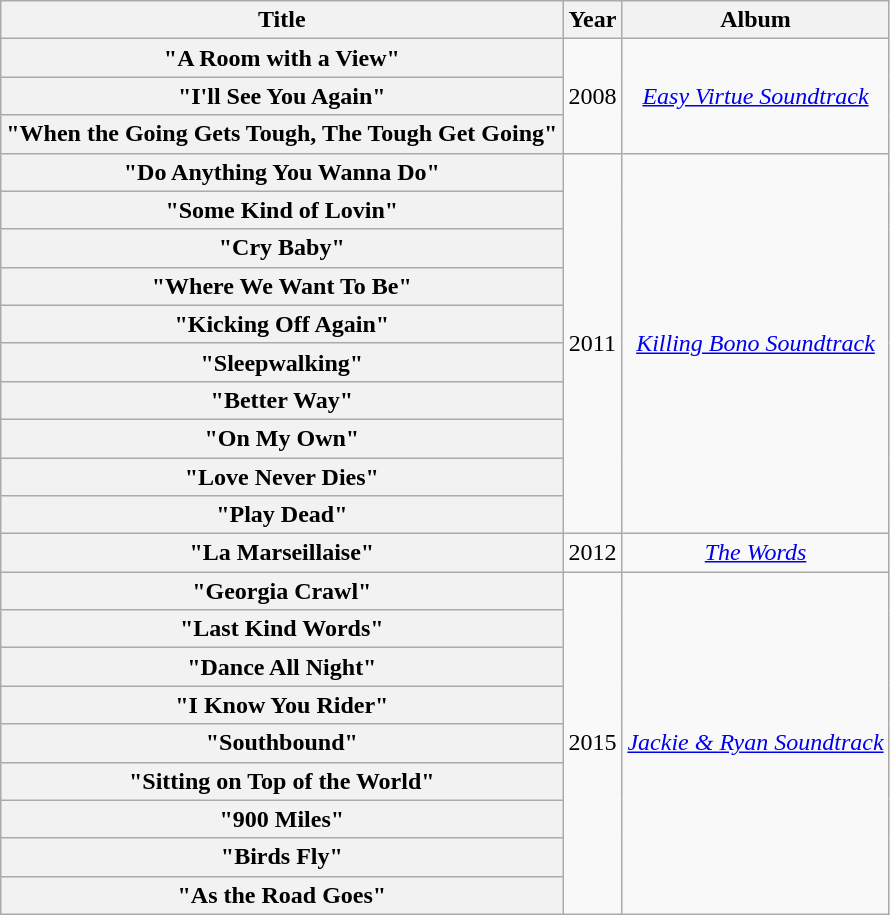<table class="wikitable plainrowheaders" style="text-align:center">
<tr>
<th>Title</th>
<th>Year</th>
<th>Album</th>
</tr>
<tr>
<th scope="row">"A Room with a View"</th>
<td rowspan="3">2008</td>
<td rowspan="3"><em><a href='#'>Easy Virtue Soundtrack</a></em></td>
</tr>
<tr>
<th scope="row">"I'll See You Again"</th>
</tr>
<tr>
<th scope="row">"When the Going Gets Tough, The Tough Get Going"</th>
</tr>
<tr>
<th scope="row">"Do Anything You Wanna Do"</th>
<td rowspan="10">2011</td>
<td rowspan="10"><em><a href='#'>Killing Bono Soundtrack</a></em></td>
</tr>
<tr>
<th scope="row">"Some Kind of Lovin"</th>
</tr>
<tr>
<th scope="row">"Cry Baby"</th>
</tr>
<tr>
<th scope="row">"Where We Want To Be"</th>
</tr>
<tr>
<th scope="row">"Kicking Off Again"</th>
</tr>
<tr>
<th scope="row">"Sleepwalking"</th>
</tr>
<tr>
<th scope="row">"Better Way"</th>
</tr>
<tr>
<th scope="row">"On My Own"</th>
</tr>
<tr>
<th scope="row">"Love Never Dies"</th>
</tr>
<tr>
<th scope="row">"Play Dead"</th>
</tr>
<tr>
<th scope="row">"La Marseillaise"</th>
<td>2012</td>
<td><em><a href='#'>The Words</a></em></td>
</tr>
<tr>
<th scope="row">"Georgia Crawl"</th>
<td rowspan="9">2015</td>
<td rowspan="9"><em><a href='#'>Jackie & Ryan Soundtrack</a></em></td>
</tr>
<tr>
<th scope="row">"Last Kind Words"</th>
</tr>
<tr>
<th scope="row">"Dance All Night"</th>
</tr>
<tr>
<th scope="row">"I Know You Rider"</th>
</tr>
<tr>
<th scope="row">"Southbound"</th>
</tr>
<tr>
<th scope="row">"Sitting on Top of the World"</th>
</tr>
<tr>
<th scope="row">"900 Miles"</th>
</tr>
<tr>
<th scope="row">"Birds Fly"</th>
</tr>
<tr>
<th scope="row">"As the Road Goes"</th>
</tr>
</table>
